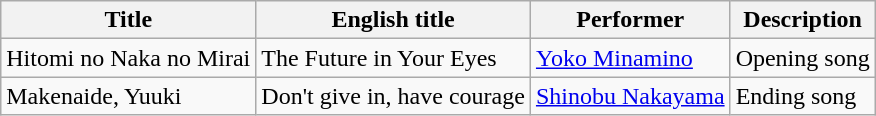<table class="wikitable">
<tr>
<th>Title</th>
<th>English title</th>
<th>Performer</th>
<th>Description</th>
</tr>
<tr>
<td>Hitomi no Naka no Mirai</td>
<td>The Future in Your Eyes</td>
<td><a href='#'>Yoko Minamino</a></td>
<td>Opening song</td>
</tr>
<tr>
<td>Makenaide, Yuuki</td>
<td>Don't give in, have courage</td>
<td><a href='#'>Shinobu Nakayama</a></td>
<td>Ending song</td>
</tr>
</table>
